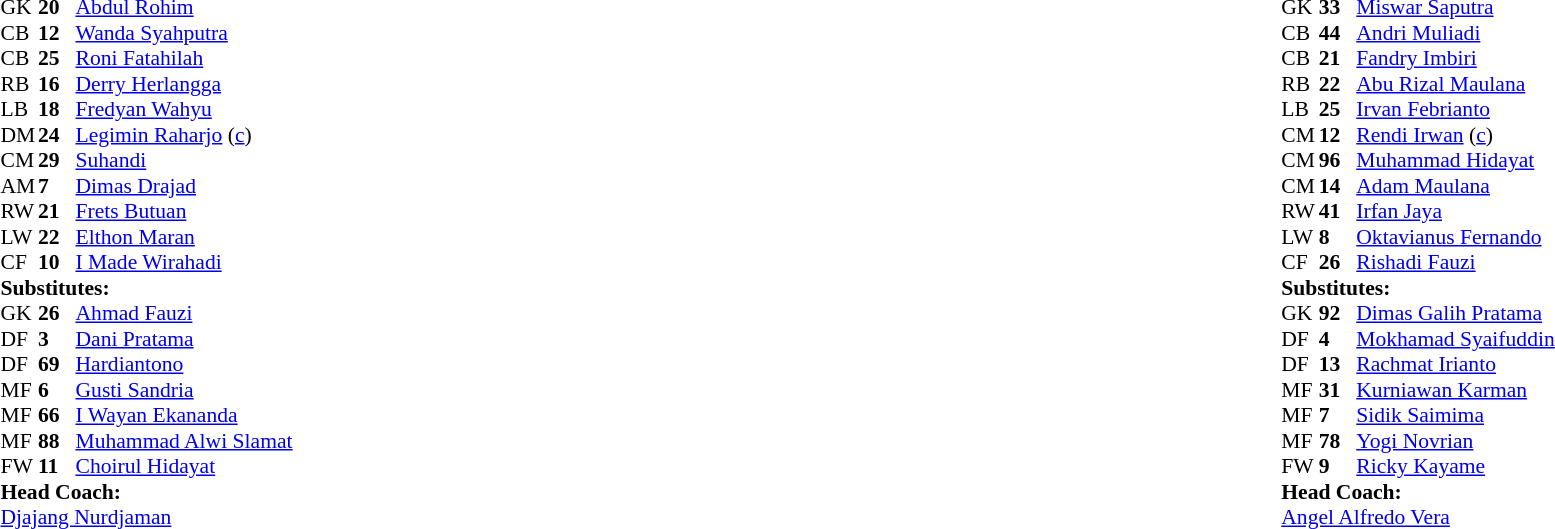<table style="width:100%">
<tr>
<td style="vertical-align:top; width:40%"><br><table style="font-size: 90%" cellspacing="0" cellpadding="0">
<tr>
<th width=25></th>
<th width=25></th>
</tr>
<tr>
<td>GK</td>
<td><strong>20</strong></td>
<td> <a href='#'>Abdul Rohim</a></td>
</tr>
<tr>
<td>CB</td>
<td><strong>12</strong></td>
<td> <a href='#'>Wanda Syahputra</a></td>
</tr>
<tr>
<td>CB</td>
<td><strong>25</strong></td>
<td> <a href='#'>Roni Fatahilah</a></td>
<td></td>
</tr>
<tr>
<td>RB</td>
<td><strong>16</strong></td>
<td> <a href='#'>Derry Herlangga</a></td>
<td></td>
<td></td>
</tr>
<tr>
<td>LB</td>
<td><strong>18</strong></td>
<td> <a href='#'>Fredyan Wahyu</a></td>
</tr>
<tr>
<td>DM</td>
<td><strong>24</strong></td>
<td> <a href='#'>Legimin Raharjo</a> (<a href='#'>c</a>)</td>
</tr>
<tr>
<td>CM</td>
<td><strong>29</strong></td>
<td> <a href='#'>Suhandi</a></td>
<td></td>
</tr>
<tr>
<td>AM</td>
<td><strong> 7</strong></td>
<td> <a href='#'>Dimas Drajad</a></td>
</tr>
<tr>
<td>RW</td>
<td><strong>21</strong></td>
<td> <a href='#'>Frets Butuan</a></td>
<td></td>
<td></td>
</tr>
<tr>
<td>LW</td>
<td><strong>22</strong></td>
<td> <a href='#'>Elthon Maran</a></td>
<td></td>
<td></td>
</tr>
<tr>
<td>CF</td>
<td><strong>10</strong></td>
<td> <a href='#'>I Made Wirahadi</a></td>
<td></td>
</tr>
<tr>
<td colspan=3><strong>Substitutes:</strong></td>
</tr>
<tr>
<td>GK</td>
<td><strong>26</strong></td>
<td> <a href='#'>Ahmad Fauzi</a></td>
</tr>
<tr>
<td>DF</td>
<td><strong> 3</strong></td>
<td> <a href='#'>Dani Pratama</a></td>
</tr>
<tr>
<td>DF</td>
<td><strong>69</strong></td>
<td> <a href='#'>Hardiantono</a></td>
</tr>
<tr>
<td>MF</td>
<td><strong> 6</strong></td>
<td> <a href='#'>Gusti Sandria</a></td>
<td></td>
<td></td>
</tr>
<tr>
<td>MF</td>
<td><strong>66</strong></td>
<td> <a href='#'>I Wayan Ekananda</a></td>
</tr>
<tr>
<td>MF</td>
<td><strong>88</strong></td>
<td> <a href='#'>Muhammad Alwi Slamat</a></td>
<td></td>
<td></td>
</tr>
<tr>
<td>FW</td>
<td><strong>11</strong></td>
<td> <a href='#'>Choirul Hidayat</a></td>
<td></td>
<td></td>
</tr>
<tr>
<td colspan=3><strong>Head Coach:</strong></td>
</tr>
<tr>
<td colspan=4> <a href='#'>Djajang Nurdjaman</a></td>
</tr>
</table>
</td>
<td valign="top"></td>
<td style="vertical-align:top; width:50%"><br><table cellspacing="0" cellpadding="0" style="font-size:90%; margin:auto">
<tr>
<th width=25></th>
<th width=25></th>
</tr>
<tr>
<td>GK</td>
<td><strong>33</strong></td>
<td> <a href='#'>Miswar Saputra</a></td>
</tr>
<tr>
<td>CB</td>
<td><strong>44</strong></td>
<td> <a href='#'>Andri Muliadi</a></td>
</tr>
<tr>
<td>CB</td>
<td><strong>21</strong></td>
<td> <a href='#'>Fandry Imbiri</a></td>
</tr>
<tr>
<td>RB</td>
<td><strong>22</strong></td>
<td> <a href='#'>Abu Rizal Maulana</a></td>
<td></td>
</tr>
<tr>
<td>LB</td>
<td><strong>25</strong></td>
<td> <a href='#'>Irvan Febrianto</a></td>
</tr>
<tr>
<td>CM</td>
<td><strong>12</strong></td>
<td> <a href='#'>Rendi Irwan</a> (<a href='#'>c</a>)</td>
<td></td>
<td></td>
</tr>
<tr>
<td>CM</td>
<td><strong>96</strong></td>
<td> <a href='#'>Muhammad Hidayat</a></td>
</tr>
<tr>
<td>CM</td>
<td><strong>14</strong></td>
<td> <a href='#'>Adam Maulana</a></td>
</tr>
<tr>
<td>RW</td>
<td><strong>41</strong></td>
<td> <a href='#'>Irfan Jaya</a></td>
<td></td>
<td></td>
</tr>
<tr>
<td>LW</td>
<td><strong> 8</strong></td>
<td> <a href='#'>Oktavianus Fernando</a></td>
</tr>
<tr>
<td>CF</td>
<td><strong>26</strong></td>
<td> <a href='#'>Rishadi Fauzi</a></td>
<td></td>
<td></td>
</tr>
<tr>
<td colspan=3><strong>Substitutes:</strong></td>
</tr>
<tr>
<td>GK</td>
<td><strong>92</strong></td>
<td> <a href='#'>Dimas Galih Pratama</a></td>
</tr>
<tr>
<td>DF</td>
<td><strong> 4</strong></td>
<td> <a href='#'>Mokhamad Syaifuddin</a></td>
</tr>
<tr>
<td>DF</td>
<td><strong>13</strong></td>
<td> <a href='#'>Rachmat Irianto</a></td>
</tr>
<tr>
<td>MF</td>
<td><strong>31</strong></td>
<td> <a href='#'>Kurniawan Karman</a></td>
</tr>
<tr>
<td>MF</td>
<td><strong> 7</strong></td>
<td> <a href='#'>Sidik Saimima</a></td>
<td></td>
<td></td>
</tr>
<tr>
<td>MF</td>
<td><strong>78</strong></td>
<td> <a href='#'>Yogi Novrian</a></td>
<td></td>
<td></td>
</tr>
<tr>
<td>FW</td>
<td><strong> 9</strong></td>
<td> <a href='#'>Ricky Kayame</a></td>
<td></td>
<td></td>
</tr>
<tr>
<td colspan=3><strong>Head Coach:</strong></td>
</tr>
<tr>
<td colspan=4> <a href='#'>Angel Alfredo Vera</a></td>
</tr>
</table>
</td>
</tr>
</table>
